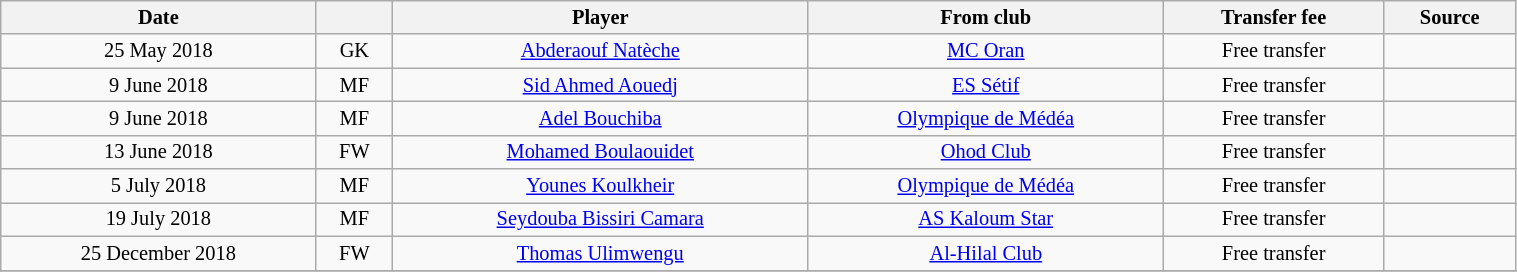<table class="wikitable sortable" style="width:80%; text-align:center; font-size:85%; text-align:centre;">
<tr>
<th>Date</th>
<th></th>
<th>Player</th>
<th>From club</th>
<th>Transfer fee</th>
<th>Source</th>
</tr>
<tr>
<td>25 May 2018</td>
<td>GK</td>
<td> <a href='#'>Abderaouf Natèche</a></td>
<td><a href='#'>MC Oran</a></td>
<td>Free transfer</td>
<td></td>
</tr>
<tr>
<td>9 June 2018</td>
<td>MF</td>
<td> <a href='#'>Sid Ahmed Aouedj</a></td>
<td><a href='#'>ES Sétif</a></td>
<td>Free transfer</td>
<td></td>
</tr>
<tr>
<td>9 June 2018</td>
<td>MF</td>
<td> <a href='#'>Adel Bouchiba</a></td>
<td><a href='#'>Olympique de Médéa</a></td>
<td>Free transfer</td>
<td></td>
</tr>
<tr>
<td>13 June 2018</td>
<td>FW</td>
<td> <a href='#'>Mohamed Boulaouidet</a></td>
<td> <a href='#'>Ohod Club</a></td>
<td>Free transfer</td>
<td></td>
</tr>
<tr>
<td>5 July 2018</td>
<td>MF</td>
<td> <a href='#'>Younes Koulkheir</a></td>
<td><a href='#'>Olympique de Médéa</a></td>
<td>Free transfer</td>
<td></td>
</tr>
<tr>
<td>19 July 2018</td>
<td>MF</td>
<td> <a href='#'>Seydouba Bissiri Camara</a></td>
<td> <a href='#'>AS Kaloum Star</a></td>
<td>Free transfer</td>
<td></td>
</tr>
<tr>
<td>25 December 2018</td>
<td>FW</td>
<td> <a href='#'>Thomas Ulimwengu</a></td>
<td> <a href='#'>Al-Hilal Club</a></td>
<td>Free transfer</td>
<td></td>
</tr>
<tr>
</tr>
</table>
